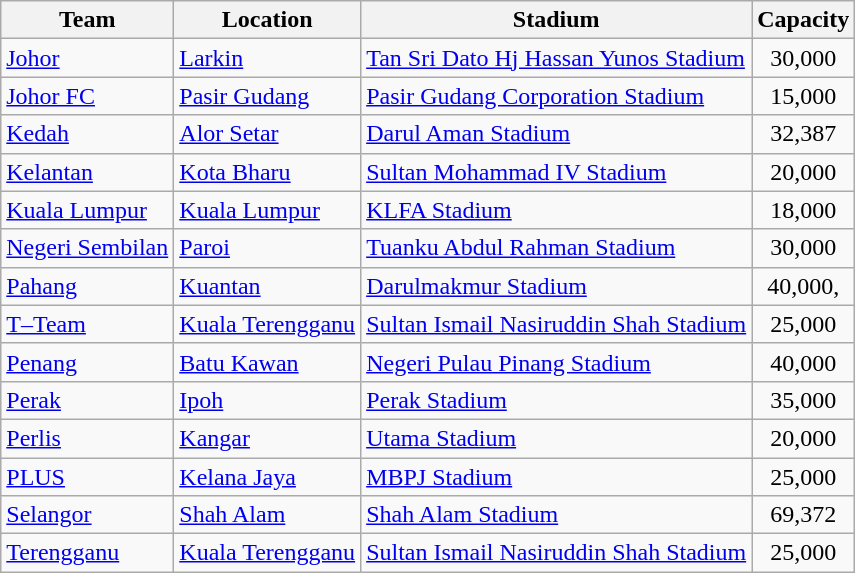<table class="wikitable sortable">
<tr>
<th>Team</th>
<th>Location</th>
<th>Stadium</th>
<th>Capacity</th>
</tr>
<tr>
<td><a href='#'>Johor</a></td>
<td><a href='#'>Larkin</a></td>
<td><a href='#'>Tan Sri Dato Hj Hassan Yunos Stadium</a></td>
<td align="center">30,000</td>
</tr>
<tr>
<td><a href='#'>Johor FC</a></td>
<td><a href='#'>Pasir Gudang</a></td>
<td><a href='#'>Pasir Gudang Corporation Stadium</a></td>
<td align="center">15,000</td>
</tr>
<tr>
<td><a href='#'>Kedah</a></td>
<td><a href='#'>Alor Setar</a></td>
<td><a href='#'>Darul Aman Stadium</a></td>
<td align="center">32,387</td>
</tr>
<tr>
<td><a href='#'>Kelantan</a></td>
<td><a href='#'>Kota Bharu</a></td>
<td><a href='#'>Sultan Mohammad IV Stadium</a></td>
<td align="center">20,000</td>
</tr>
<tr>
<td><a href='#'>Kuala Lumpur</a></td>
<td><a href='#'>Kuala Lumpur</a></td>
<td><a href='#'>KLFA Stadium</a></td>
<td align="center">18,000</td>
</tr>
<tr>
<td><a href='#'>Negeri Sembilan</a></td>
<td><a href='#'>Paroi</a></td>
<td><a href='#'>Tuanku Abdul Rahman Stadium</a></td>
<td align="center">30,000</td>
</tr>
<tr>
<td><a href='#'>Pahang</a></td>
<td><a href='#'>Kuantan</a></td>
<td><a href='#'>Darulmakmur Stadium</a></td>
<td align="center">40,000,</td>
</tr>
<tr>
<td><a href='#'>T–Team</a></td>
<td><a href='#'>Kuala Terengganu</a></td>
<td><a href='#'>Sultan Ismail Nasiruddin Shah Stadium</a></td>
<td align="center">25,000</td>
</tr>
<tr>
<td><a href='#'>Penang</a></td>
<td><a href='#'>Batu Kawan</a></td>
<td><a href='#'>Negeri Pulau Pinang Stadium</a></td>
<td align="center">40,000</td>
</tr>
<tr>
<td><a href='#'>Perak</a></td>
<td><a href='#'>Ipoh</a></td>
<td><a href='#'>Perak Stadium</a></td>
<td align="center">35,000</td>
</tr>
<tr>
<td><a href='#'>Perlis</a></td>
<td><a href='#'>Kangar</a></td>
<td><a href='#'>Utama Stadium</a></td>
<td align="center">20,000</td>
</tr>
<tr>
<td><a href='#'>PLUS</a></td>
<td><a href='#'>Kelana Jaya</a></td>
<td><a href='#'>MBPJ Stadium</a></td>
<td align="center">25,000</td>
</tr>
<tr>
<td><a href='#'>Selangor</a></td>
<td><a href='#'>Shah Alam</a></td>
<td><a href='#'>Shah Alam Stadium</a></td>
<td align="center">69,372</td>
</tr>
<tr>
<td><a href='#'>Terengganu</a></td>
<td><a href='#'>Kuala Terengganu</a></td>
<td><a href='#'>Sultan Ismail Nasiruddin Shah Stadium</a></td>
<td align="center">25,000</td>
</tr>
</table>
